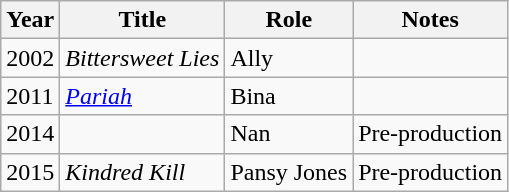<table class="wikitable sortable">
<tr>
<th>Year</th>
<th>Title</th>
<th>Role</th>
<th class="unsortable">Notes</th>
</tr>
<tr>
<td>2002</td>
<td><em>Bittersweet Lies</em></td>
<td>Ally</td>
<td></td>
</tr>
<tr>
<td>2011</td>
<td><em><a href='#'>Pariah</a></em></td>
<td>Bina</td>
<td></td>
</tr>
<tr>
<td>2014</td>
<td><em></em></td>
<td>Nan</td>
<td>Pre-production</td>
</tr>
<tr>
<td>2015</td>
<td><em>Kindred Kill</em></td>
<td>Pansy Jones</td>
<td>Pre-production</td>
</tr>
</table>
